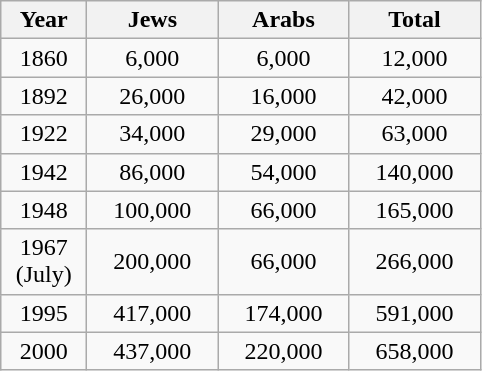<table class="wikitable">
<tr>
<th style="width:50px;">Year</th>
<th style="width:80px;">Jews</th>
<th style="width:80px;">Arabs</th>
<th style="width:80px;">Total</th>
</tr>
<tr style="text-align:center;">
<td>1860</td>
<td>6,000</td>
<td>6,000</td>
<td>12,000</td>
</tr>
<tr style="text-align:center;">
<td>1892</td>
<td>26,000</td>
<td>16,000</td>
<td>42,000</td>
</tr>
<tr style="text-align:center;">
<td>1922</td>
<td>34,000</td>
<td>29,000</td>
<td>63,000</td>
</tr>
<tr style="text-align:center;">
<td>1942</td>
<td>86,000</td>
<td>54,000</td>
<td>140,000</td>
</tr>
<tr style="text-align:center;">
<td>1948</td>
<td>100,000</td>
<td>66,000</td>
<td>165,000</td>
</tr>
<tr style="text-align:center;">
<td>1967 (July)</td>
<td>200,000</td>
<td>66,000</td>
<td>266,000</td>
</tr>
<tr style="text-align:center;">
<td>1995</td>
<td>417,000</td>
<td>174,000</td>
<td>591,000</td>
</tr>
<tr style="text-align:center;">
<td>2000</td>
<td>437,000</td>
<td>220,000</td>
<td>658,000</td>
</tr>
</table>
